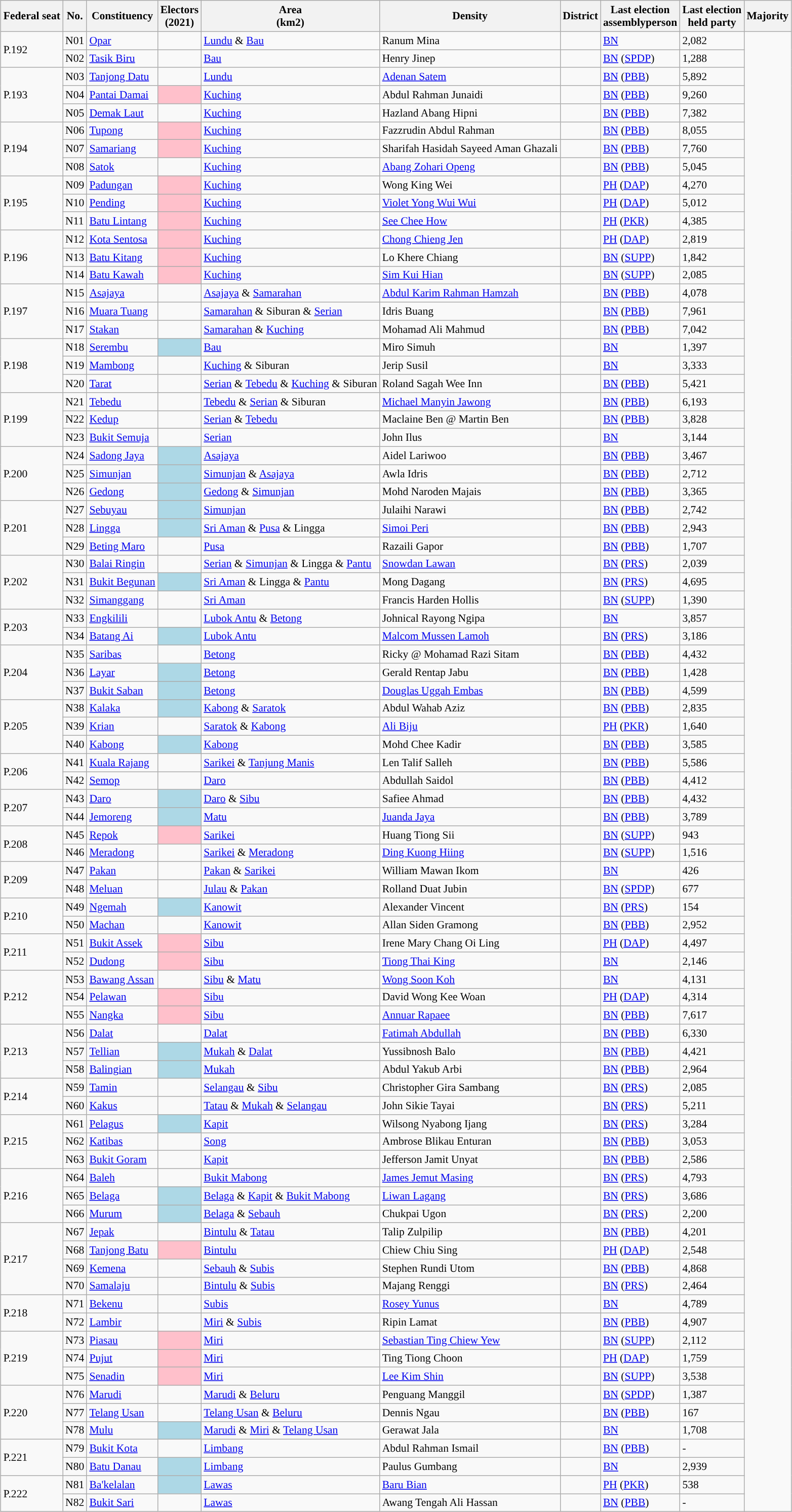<table class="wikitable sortable" style="margin:0 auto; white-space:nowrap;; font-size:90%; overflow:auto;">
<tr>
<th>Federal seat</th>
<th>No.</th>
<th>Constituency</th>
<th>Electors<br>(2021)</th>
<th>Area<br>(km2)</th>
<th>Density</th>
<th>District</th>
<th>Last election<br>assemblyperson</th>
<th colspan=2>Last election<br>held party</th>
<th>Majority</th>
</tr>
<tr>
<td rowspan=2>P.192 </td>
<td>N01</td>
<td><a href='#'>Opar</a></td>
<td></td>
<td><a href='#'>Lundu</a> & <a href='#'>Bau</a></td>
<td>Ranum Mina</td>
<td width="1"></td>
<td><a href='#'>BN</a></td>
<td>2,082</td>
</tr>
<tr>
<td>N02</td>
<td><a href='#'>Tasik Biru</a></td>
<td></td>
<td><a href='#'>Bau</a></td>
<td>Henry Jinep</td>
<td width="1"></td>
<td><a href='#'>BN</a> (<a href='#'>SPDP</a>)</td>
<td>1,288</td>
</tr>
<tr>
<td rowspan=3>P.193 </td>
<td>N03</td>
<td><a href='#'>Tanjong Datu</a></td>
<td></td>
<td><a href='#'>Lundu</a></td>
<td><a href='#'>Adenan Satem</a></td>
<td width="1"></td>
<td><a href='#'>BN</a> (<a href='#'>PBB</a>)</td>
<td>5,892</td>
</tr>
<tr>
<td>N04</td>
<td><a href='#'>Pantai Damai</a></td>
<td bgcolor=pink></td>
<td><a href='#'>Kuching</a></td>
<td>Abdul Rahman Junaidi</td>
<td width="1"></td>
<td><a href='#'>BN</a> (<a href='#'>PBB</a>)</td>
<td>9,260</td>
</tr>
<tr>
<td>N05</td>
<td><a href='#'>Demak Laut</a></td>
<td></td>
<td><a href='#'>Kuching</a></td>
<td>Hazland Abang Hipni</td>
<td width="1"></td>
<td><a href='#'>BN</a> (<a href='#'>PBB</a>)</td>
<td>7,382</td>
</tr>
<tr>
<td rowspan=3>P.194 </td>
<td>N06</td>
<td><a href='#'>Tupong</a></td>
<td bgcolor=pink></td>
<td><a href='#'>Kuching</a></td>
<td>Fazzrudin Abdul Rahman</td>
<td width="1"></td>
<td><a href='#'>BN</a> (<a href='#'>PBB</a>)</td>
<td>8,055</td>
</tr>
<tr>
<td>N07</td>
<td><a href='#'>Samariang</a></td>
<td bgcolor=pink></td>
<td><a href='#'>Kuching</a></td>
<td>Sharifah Hasidah Sayeed Aman Ghazali</td>
<td width="1"></td>
<td><a href='#'>BN</a> (<a href='#'>PBB</a>)</td>
<td>7,760</td>
</tr>
<tr>
<td>N08</td>
<td><a href='#'>Satok</a></td>
<td></td>
<td><a href='#'>Kuching</a></td>
<td><a href='#'>Abang Zohari Openg</a></td>
<td width="1"></td>
<td><a href='#'>BN</a> (<a href='#'>PBB</a>)</td>
<td>5,045</td>
</tr>
<tr>
<td rowspan=3>P.195 </td>
<td>N09</td>
<td><a href='#'>Padungan</a></td>
<td bgcolor=pink></td>
<td><a href='#'>Kuching</a></td>
<td>Wong King Wei</td>
<td width="1"></td>
<td><a href='#'>PH</a> (<a href='#'>DAP</a>)</td>
<td>4,270</td>
</tr>
<tr>
<td>N10</td>
<td><a href='#'>Pending</a></td>
<td bgcolor=pink></td>
<td><a href='#'>Kuching</a></td>
<td><a href='#'>Violet Yong Wui Wui</a></td>
<td width="1"></td>
<td><a href='#'>PH</a> (<a href='#'>DAP</a>)</td>
<td>5,012</td>
</tr>
<tr>
<td>N11</td>
<td><a href='#'>Batu Lintang</a></td>
<td bgcolor=pink></td>
<td><a href='#'>Kuching</a></td>
<td><a href='#'>See Chee How</a></td>
<td width="1"></td>
<td><a href='#'>PH</a> (<a href='#'>PKR</a>)</td>
<td>4,385</td>
</tr>
<tr>
<td rowspan=3>P.196 </td>
<td>N12</td>
<td><a href='#'>Kota Sentosa</a></td>
<td bgcolor=pink></td>
<td><a href='#'>Kuching</a></td>
<td><a href='#'>Chong Chieng Jen</a></td>
<td width="1"></td>
<td><a href='#'>PH</a> (<a href='#'>DAP</a>)</td>
<td>2,819</td>
</tr>
<tr>
<td>N13</td>
<td><a href='#'>Batu Kitang</a></td>
<td bgcolor=pink></td>
<td><a href='#'>Kuching</a></td>
<td>Lo Khere Chiang</td>
<td width="1"></td>
<td><a href='#'>BN</a> (<a href='#'>SUPP</a>)</td>
<td>1,842</td>
</tr>
<tr>
<td>N14</td>
<td><a href='#'>Batu Kawah</a></td>
<td bgcolor=pink></td>
<td><a href='#'>Kuching</a></td>
<td><a href='#'>Sim Kui Hian</a></td>
<td width="1"></td>
<td><a href='#'>BN</a> (<a href='#'>SUPP</a>)</td>
<td>2,085</td>
</tr>
<tr>
<td rowspan=3>P.197 </td>
<td>N15</td>
<td><a href='#'>Asajaya</a></td>
<td></td>
<td><a href='#'>Asajaya</a> & <a href='#'>Samarahan</a></td>
<td><a href='#'>Abdul Karim Rahman Hamzah</a></td>
<td width="1"></td>
<td><a href='#'>BN</a> (<a href='#'>PBB</a>)</td>
<td>4,078</td>
</tr>
<tr>
<td>N16</td>
<td><a href='#'>Muara Tuang</a></td>
<td></td>
<td><a href='#'>Samarahan</a> & Siburan & <a href='#'>Serian</a></td>
<td>Idris Buang</td>
<td width="1"></td>
<td><a href='#'>BN</a> (<a href='#'>PBB</a>)</td>
<td>7,961</td>
</tr>
<tr>
<td>N17</td>
<td><a href='#'>Stakan</a></td>
<td></td>
<td><a href='#'>Samarahan</a> & <a href='#'>Kuching</a></td>
<td>Mohamad Ali Mahmud</td>
<td width="1"></td>
<td><a href='#'>BN</a> (<a href='#'>PBB</a>)</td>
<td>7,042</td>
</tr>
<tr>
<td rowspan=3>P.198 </td>
<td>N18</td>
<td><a href='#'>Serembu</a></td>
<td bgcolor=lightblue></td>
<td><a href='#'>Bau</a></td>
<td>Miro Simuh</td>
<td width="1"></td>
<td><a href='#'>BN</a></td>
<td>1,397</td>
</tr>
<tr>
<td>N19</td>
<td><a href='#'>Mambong</a></td>
<td></td>
<td><a href='#'>Kuching</a> & Siburan</td>
<td>Jerip Susil</td>
<td width="1"></td>
<td><a href='#'>BN</a></td>
<td>3,333</td>
</tr>
<tr>
<td>N20</td>
<td><a href='#'>Tarat</a></td>
<td></td>
<td><a href='#'>Serian</a> & <a href='#'>Tebedu</a>  & <a href='#'>Kuching</a> & Siburan</td>
<td>Roland Sagah Wee Inn</td>
<td width="1"></td>
<td><a href='#'>BN</a> (<a href='#'>PBB</a>)</td>
<td>5,421</td>
</tr>
<tr>
<td rowspan=3>P.199 </td>
<td>N21</td>
<td><a href='#'>Tebedu</a></td>
<td></td>
<td><a href='#'>Tebedu</a> & <a href='#'>Serian</a> & Siburan</td>
<td><a href='#'>Michael Manyin Jawong</a></td>
<td width="1"></td>
<td><a href='#'>BN</a> (<a href='#'>PBB</a>)</td>
<td>6,193</td>
</tr>
<tr>
<td>N22</td>
<td><a href='#'>Kedup</a></td>
<td></td>
<td><a href='#'>Serian</a> & <a href='#'>Tebedu</a></td>
<td>Maclaine Ben @ Martin Ben</td>
<td width="1"></td>
<td><a href='#'>BN</a> (<a href='#'>PBB</a>)</td>
<td>3,828</td>
</tr>
<tr>
<td>N23</td>
<td><a href='#'>Bukit Semuja</a></td>
<td></td>
<td><a href='#'>Serian</a></td>
<td>John Ilus</td>
<td width="1"></td>
<td><a href='#'>BN</a></td>
<td>3,144</td>
</tr>
<tr>
<td rowspan=3>P.200 </td>
<td>N24</td>
<td><a href='#'>Sadong Jaya</a></td>
<td bgcolor=lightblue></td>
<td><a href='#'>Asajaya</a></td>
<td>Aidel Lariwoo</td>
<td width="1"></td>
<td><a href='#'>BN</a> (<a href='#'>PBB</a>)</td>
<td>3,467</td>
</tr>
<tr>
<td>N25</td>
<td><a href='#'>Simunjan</a></td>
<td bgcolor=lightblue></td>
<td><a href='#'>Simunjan</a> & <a href='#'>Asajaya</a></td>
<td>Awla Idris</td>
<td width="1"></td>
<td><a href='#'>BN</a> (<a href='#'>PBB</a>)</td>
<td>2,712</td>
</tr>
<tr>
<td>N26</td>
<td><a href='#'>Gedong</a></td>
<td bgcolor=lightblue></td>
<td><a href='#'>Gedong</a> & <a href='#'>Simunjan</a></td>
<td>Mohd Naroden Majais</td>
<td width="1"></td>
<td><a href='#'>BN</a> (<a href='#'>PBB</a>)</td>
<td>3,365</td>
</tr>
<tr>
<td rowspan=3>P.201 </td>
<td>N27</td>
<td><a href='#'>Sebuyau</a></td>
<td bgcolor=lightblue></td>
<td><a href='#'>Simunjan</a></td>
<td>Julaihi Narawi</td>
<td width="1"></td>
<td><a href='#'>BN</a> (<a href='#'>PBB</a>)</td>
<td>2,742</td>
</tr>
<tr>
<td>N28</td>
<td><a href='#'>Lingga</a></td>
<td bgcolor=lightblue></td>
<td><a href='#'>Sri Aman</a> & <a href='#'>Pusa</a> & Lingga</td>
<td><a href='#'>Simoi Peri</a></td>
<td width="1"></td>
<td><a href='#'>BN</a> (<a href='#'>PBB</a>)</td>
<td>2,943</td>
</tr>
<tr>
<td>N29</td>
<td><a href='#'>Beting Maro</a></td>
<td></td>
<td><a href='#'>Pusa</a></td>
<td>Razaili Gapor</td>
<td width="1"></td>
<td><a href='#'>BN</a> (<a href='#'>PBB</a>)</td>
<td>1,707</td>
</tr>
<tr>
<td rowspan=3>P.202 </td>
<td>N30</td>
<td><a href='#'>Balai Ringin</a></td>
<td></td>
<td><a href='#'>Serian</a> & <a href='#'>Simunjan</a> & Lingga & <a href='#'>Pantu</a></td>
<td><a href='#'>Snowdan Lawan</a></td>
<td width="1"></td>
<td><a href='#'>BN</a> (<a href='#'>PRS</a>)</td>
<td>2,039</td>
</tr>
<tr>
<td>N31</td>
<td><a href='#'>Bukit Begunan</a></td>
<td bgcolor=lightblue></td>
<td><a href='#'>Sri Aman</a> & Lingga & <a href='#'>Pantu</a></td>
<td>Mong Dagang</td>
<td width="1"></td>
<td><a href='#'>BN</a> (<a href='#'>PRS</a>)</td>
<td>4,695</td>
</tr>
<tr>
<td>N32</td>
<td><a href='#'>Simanggang</a></td>
<td></td>
<td><a href='#'>Sri Aman</a></td>
<td>Francis Harden Hollis</td>
<td width="1"></td>
<td><a href='#'>BN</a> (<a href='#'>SUPP</a>)</td>
<td>1,390</td>
</tr>
<tr>
<td rowspan=2>P.203 </td>
<td>N33</td>
<td><a href='#'>Engkilili</a></td>
<td></td>
<td><a href='#'>Lubok Antu</a> & <a href='#'>Betong</a></td>
<td>Johnical Rayong Ngipa</td>
<td width="1"></td>
<td><a href='#'>BN</a></td>
<td>3,857</td>
</tr>
<tr>
<td>N34</td>
<td><a href='#'>Batang Ai</a></td>
<td bgcolor=lightblue></td>
<td><a href='#'>Lubok Antu</a></td>
<td><a href='#'>Malcom Mussen Lamoh</a></td>
<td width="1"></td>
<td><a href='#'>BN</a> (<a href='#'>PRS</a>)</td>
<td>3,186</td>
</tr>
<tr>
<td rowspan=3>P.204 </td>
<td>N35</td>
<td><a href='#'>Saribas</a></td>
<td></td>
<td><a href='#'>Betong</a></td>
<td>Ricky @ Mohamad Razi Sitam</td>
<td width="1"></td>
<td><a href='#'>BN</a> (<a href='#'>PBB</a>)</td>
<td>4,432</td>
</tr>
<tr>
<td>N36</td>
<td><a href='#'>Layar</a></td>
<td bgcolor=lightblue></td>
<td><a href='#'>Betong</a></td>
<td>Gerald Rentap Jabu</td>
<td width="1"></td>
<td><a href='#'>BN</a> (<a href='#'>PBB</a>)</td>
<td>1,428</td>
</tr>
<tr>
<td>N37</td>
<td><a href='#'>Bukit Saban</a></td>
<td bgcolor=lightblue></td>
<td><a href='#'>Betong</a></td>
<td><a href='#'>Douglas Uggah Embas</a></td>
<td width="1"></td>
<td><a href='#'>BN</a> (<a href='#'>PBB</a>)</td>
<td>4,599</td>
</tr>
<tr>
<td rowspan=3>P.205 </td>
<td>N38</td>
<td><a href='#'>Kalaka</a></td>
<td bgcolor=lightblue></td>
<td><a href='#'>Kabong</a> & <a href='#'>Saratok</a></td>
<td>Abdul Wahab Aziz</td>
<td width="1"></td>
<td><a href='#'>BN</a> (<a href='#'>PBB</a>)</td>
<td>2,835</td>
</tr>
<tr>
<td>N39</td>
<td><a href='#'>Krian</a></td>
<td></td>
<td><a href='#'>Saratok</a> & <a href='#'>Kabong</a></td>
<td><a href='#'>Ali Biju</a></td>
<td width="1"></td>
<td><a href='#'>PH</a> (<a href='#'>PKR</a>)</td>
<td>1,640</td>
</tr>
<tr>
<td>N40</td>
<td><a href='#'>Kabong</a></td>
<td bgcolor=lightblue></td>
<td><a href='#'>Kabong</a></td>
<td>Mohd Chee Kadir</td>
<td width="1"></td>
<td><a href='#'>BN</a> (<a href='#'>PBB</a>)</td>
<td>3,585</td>
</tr>
<tr>
<td rowspan=2>P.206 </td>
<td>N41</td>
<td><a href='#'>Kuala Rajang</a></td>
<td></td>
<td><a href='#'>Sarikei</a> & <a href='#'>Tanjung Manis</a></td>
<td>Len Talif Salleh</td>
<td width="1"></td>
<td><a href='#'>BN</a> (<a href='#'>PBB</a>)</td>
<td>5,586</td>
</tr>
<tr>
<td>N42</td>
<td><a href='#'>Semop</a></td>
<td></td>
<td><a href='#'>Daro</a></td>
<td>Abdullah Saidol</td>
<td width="1"></td>
<td><a href='#'>BN</a> (<a href='#'>PBB</a>)</td>
<td>4,412</td>
</tr>
<tr>
<td rowspan=2>P.207 </td>
<td>N43</td>
<td><a href='#'>Daro</a></td>
<td bgcolor=lightblue></td>
<td><a href='#'>Daro</a> & <a href='#'>Sibu</a></td>
<td>Safiee Ahmad</td>
<td width="1"></td>
<td><a href='#'>BN</a> (<a href='#'>PBB</a>)</td>
<td>4,432</td>
</tr>
<tr>
<td>N44</td>
<td><a href='#'>Jemoreng</a></td>
<td bgcolor=lightblue></td>
<td><a href='#'>Matu</a></td>
<td><a href='#'>Juanda Jaya</a></td>
<td width="1"></td>
<td><a href='#'>BN</a> (<a href='#'>PBB</a>)</td>
<td>3,789</td>
</tr>
<tr>
<td rowspan=2>P.208 </td>
<td>N45</td>
<td><a href='#'>Repok</a></td>
<td bgcolor=pink></td>
<td><a href='#'>Sarikei</a></td>
<td>Huang Tiong Sii</td>
<td width="1"></td>
<td><a href='#'>BN</a> (<a href='#'>SUPP</a>)</td>
<td>943</td>
</tr>
<tr>
<td>N46</td>
<td><a href='#'>Meradong</a></td>
<td></td>
<td><a href='#'>Sarikei</a> & <a href='#'>Meradong</a></td>
<td><a href='#'>Ding Kuong Hiing</a></td>
<td width="1"></td>
<td><a href='#'>BN</a> (<a href='#'>SUPP</a>)</td>
<td>1,516</td>
</tr>
<tr>
<td rowspan=2>P.209 </td>
<td>N47</td>
<td><a href='#'>Pakan</a></td>
<td></td>
<td><a href='#'>Pakan</a> & <a href='#'>Sarikei</a></td>
<td>William Mawan Ikom</td>
<td width="1"></td>
<td><a href='#'>BN</a></td>
<td>426</td>
</tr>
<tr>
<td>N48</td>
<td><a href='#'>Meluan</a></td>
<td></td>
<td><a href='#'>Julau</a> & <a href='#'>Pakan</a></td>
<td>Rolland Duat Jubin</td>
<td width="1"></td>
<td><a href='#'>BN</a> (<a href='#'>SPDP</a>)</td>
<td>677</td>
</tr>
<tr>
<td rowspan=2>P.210 </td>
<td>N49</td>
<td><a href='#'>Ngemah</a></td>
<td bgcolor=lightblue></td>
<td><a href='#'>Kanowit</a></td>
<td>Alexander Vincent</td>
<td width="1"></td>
<td><a href='#'>BN</a> (<a href='#'>PRS</a>)</td>
<td>154</td>
</tr>
<tr>
<td>N50</td>
<td><a href='#'>Machan</a></td>
<td></td>
<td><a href='#'>Kanowit</a></td>
<td>Allan Siden Gramong</td>
<td width="1"></td>
<td><a href='#'>BN</a> (<a href='#'>PBB</a>)</td>
<td>2,952</td>
</tr>
<tr>
<td rowspan=2>P.211 </td>
<td>N51</td>
<td><a href='#'>Bukit Assek</a></td>
<td bgcolor=pink></td>
<td><a href='#'>Sibu</a></td>
<td>Irene Mary Chang Oi Ling</td>
<td width="1"></td>
<td><a href='#'>PH</a> (<a href='#'>DAP</a>)</td>
<td>4,497</td>
</tr>
<tr>
<td>N52</td>
<td><a href='#'>Dudong</a></td>
<td bgcolor=pink></td>
<td><a href='#'>Sibu</a></td>
<td><a href='#'>Tiong Thai King</a></td>
<td width="1"></td>
<td><a href='#'>BN</a></td>
<td>2,146</td>
</tr>
<tr>
<td rowspan=3>P.212 </td>
<td>N53</td>
<td><a href='#'>Bawang Assan</a></td>
<td></td>
<td><a href='#'>Sibu</a> & <a href='#'>Matu</a></td>
<td><a href='#'>Wong Soon Koh</a></td>
<td width="1"></td>
<td><a href='#'>BN</a></td>
<td>4,131</td>
</tr>
<tr>
<td>N54</td>
<td><a href='#'>Pelawan</a></td>
<td bgcolor=pink></td>
<td><a href='#'>Sibu</a></td>
<td>David Wong Kee Woan</td>
<td width="1"></td>
<td><a href='#'>PH</a> (<a href='#'>DAP</a>)</td>
<td>4,314</td>
</tr>
<tr>
<td>N55</td>
<td><a href='#'>Nangka</a></td>
<td bgcolor=pink></td>
<td><a href='#'>Sibu</a></td>
<td><a href='#'>Annuar Rapaee</a></td>
<td width="1"></td>
<td><a href='#'>BN</a> (<a href='#'>PBB</a>)</td>
<td>7,617</td>
</tr>
<tr>
<td rowspan=3>P.213 </td>
<td>N56</td>
<td><a href='#'>Dalat</a></td>
<td></td>
<td><a href='#'>Dalat</a></td>
<td><a href='#'>Fatimah Abdullah</a></td>
<td width="1"></td>
<td><a href='#'>BN</a> (<a href='#'>PBB</a>)</td>
<td>6,330</td>
</tr>
<tr>
<td>N57</td>
<td><a href='#'>Tellian</a></td>
<td bgcolor=lightblue></td>
<td><a href='#'>Mukah</a> & <a href='#'>Dalat</a></td>
<td>Yussibnosh Balo</td>
<td width="1"></td>
<td><a href='#'>BN</a> (<a href='#'>PBB</a>)</td>
<td>4,421</td>
</tr>
<tr>
<td>N58</td>
<td><a href='#'>Balingian</a></td>
<td bgcolor=lightblue></td>
<td><a href='#'>Mukah</a></td>
<td>Abdul Yakub Arbi</td>
<td width="1"></td>
<td><a href='#'>BN</a> (<a href='#'>PBB</a>)</td>
<td>2,964</td>
</tr>
<tr>
<td rowspan=2>P.214 </td>
<td>N59</td>
<td><a href='#'>Tamin</a></td>
<td></td>
<td><a href='#'>Selangau</a> & <a href='#'>Sibu</a></td>
<td>Christopher Gira Sambang</td>
<td width="1"></td>
<td><a href='#'>BN</a> (<a href='#'>PRS</a>)</td>
<td>2,085</td>
</tr>
<tr>
<td>N60</td>
<td><a href='#'>Kakus</a></td>
<td></td>
<td><a href='#'>Tatau</a> & <a href='#'>Mukah</a> & <a href='#'>Selangau</a></td>
<td>John Sikie Tayai</td>
<td width="1"></td>
<td><a href='#'>BN</a> (<a href='#'>PRS</a>)</td>
<td>5,211</td>
</tr>
<tr>
<td rowspan=3>P.215 </td>
<td>N61</td>
<td><a href='#'>Pelagus</a></td>
<td bgcolor=lightblue></td>
<td><a href='#'>Kapit</a></td>
<td>Wilsong Nyabong Ijang</td>
<td width="1"></td>
<td><a href='#'>BN</a> (<a href='#'>PRS</a>)</td>
<td>3,284</td>
</tr>
<tr>
<td>N62</td>
<td><a href='#'>Katibas</a></td>
<td></td>
<td><a href='#'>Song</a></td>
<td>Ambrose Blikau Enturan</td>
<td width="1"></td>
<td><a href='#'>BN</a> (<a href='#'>PBB</a>)</td>
<td>3,053</td>
</tr>
<tr>
<td>N63</td>
<td><a href='#'>Bukit Goram</a></td>
<td></td>
<td><a href='#'>Kapit</a></td>
<td>Jefferson Jamit Unyat</td>
<td width="1"></td>
<td><a href='#'>BN</a> (<a href='#'>PBB</a>)</td>
<td>2,586</td>
</tr>
<tr>
<td rowspan=3>P.216 </td>
<td>N64</td>
<td><a href='#'>Baleh</a></td>
<td></td>
<td><a href='#'>Bukit Mabong</a></td>
<td><a href='#'>James Jemut Masing</a></td>
<td width="1"></td>
<td><a href='#'>BN</a> (<a href='#'>PRS</a>)</td>
<td>4,793</td>
</tr>
<tr>
<td>N65</td>
<td><a href='#'>Belaga</a></td>
<td bgcolor=lightblue></td>
<td><a href='#'>Belaga</a> & <a href='#'>Kapit</a> & <a href='#'>Bukit Mabong</a></td>
<td><a href='#'>Liwan Lagang</a></td>
<td width="1"></td>
<td><a href='#'>BN</a> (<a href='#'>PRS</a>)</td>
<td>3,686</td>
</tr>
<tr>
<td>N66</td>
<td><a href='#'>Murum</a></td>
<td bgcolor=lightblue></td>
<td><a href='#'>Belaga</a> & <a href='#'>Sebauh</a></td>
<td>Chukpai Ugon</td>
<td width="1"></td>
<td><a href='#'>BN</a> (<a href='#'>PRS</a>)</td>
<td>2,200</td>
</tr>
<tr>
<td rowspan=4>P.217 </td>
<td>N67</td>
<td><a href='#'>Jepak</a></td>
<td></td>
<td><a href='#'>Bintulu</a> & <a href='#'>Tatau</a></td>
<td>Talip Zulpilip</td>
<td width="1"></td>
<td><a href='#'>BN</a> (<a href='#'>PBB</a>)</td>
<td>4,201</td>
</tr>
<tr>
<td>N68</td>
<td><a href='#'>Tanjong Batu</a></td>
<td bgcolor=pink></td>
<td><a href='#'>Bintulu</a></td>
<td>Chiew Chiu Sing</td>
<td width="1"></td>
<td><a href='#'>PH</a> (<a href='#'>DAP</a>)</td>
<td>2,548</td>
</tr>
<tr>
<td>N69</td>
<td><a href='#'>Kemena</a></td>
<td></td>
<td><a href='#'>Sebauh</a> & <a href='#'>Subis</a></td>
<td>Stephen Rundi Utom</td>
<td width="1"></td>
<td><a href='#'>BN</a> (<a href='#'>PBB</a>)</td>
<td>4,868</td>
</tr>
<tr>
<td>N70</td>
<td><a href='#'>Samalaju</a></td>
<td></td>
<td><a href='#'>Bintulu</a> & <a href='#'>Subis</a></td>
<td>Majang Renggi</td>
<td width="1"></td>
<td><a href='#'>BN</a> (<a href='#'>PRS</a>)</td>
<td>2,464</td>
</tr>
<tr>
<td rowspan=2>P.218 </td>
<td>N71</td>
<td><a href='#'>Bekenu</a></td>
<td></td>
<td><a href='#'>Subis</a></td>
<td><a href='#'>Rosey Yunus</a></td>
<td width="1"></td>
<td><a href='#'>BN</a></td>
<td>4,789</td>
</tr>
<tr>
<td>N72</td>
<td><a href='#'>Lambir</a></td>
<td></td>
<td><a href='#'>Miri</a> & <a href='#'>Subis</a></td>
<td>Ripin Lamat</td>
<td width="1"></td>
<td><a href='#'>BN</a> (<a href='#'>PBB</a>)</td>
<td>4,907</td>
</tr>
<tr>
<td rowspan=3>P.219 </td>
<td>N73</td>
<td><a href='#'>Piasau</a></td>
<td bgcolor=pink></td>
<td><a href='#'>Miri</a></td>
<td><a href='#'>Sebastian Ting Chiew Yew</a></td>
<td width="1"></td>
<td><a href='#'>BN</a> (<a href='#'>SUPP</a>)</td>
<td>2,112</td>
</tr>
<tr>
<td>N74</td>
<td><a href='#'>Pujut</a></td>
<td bgcolor=pink></td>
<td><a href='#'>Miri</a></td>
<td>Ting Tiong Choon</td>
<td width="1"></td>
<td><a href='#'>PH</a> (<a href='#'>DAP</a>)</td>
<td>1,759</td>
</tr>
<tr>
<td>N75</td>
<td><a href='#'>Senadin</a></td>
<td bgcolor=pink></td>
<td><a href='#'>Miri</a></td>
<td><a href='#'>Lee Kim Shin</a></td>
<td width="1"></td>
<td><a href='#'>BN</a> (<a href='#'>SUPP</a>)</td>
<td>3,538</td>
</tr>
<tr>
<td rowspan=3>P.220 </td>
<td>N76</td>
<td><a href='#'>Marudi</a></td>
<td></td>
<td><a href='#'>Marudi</a> & <a href='#'>Beluru</a></td>
<td>Penguang Manggil</td>
<td width="1"></td>
<td><a href='#'>BN</a> (<a href='#'>SPDP</a>)</td>
<td>1,387</td>
</tr>
<tr>
<td>N77</td>
<td><a href='#'>Telang Usan</a></td>
<td></td>
<td><a href='#'>Telang Usan</a> & <a href='#'>Beluru</a></td>
<td>Dennis Ngau</td>
<td width="1"></td>
<td><a href='#'>BN</a> (<a href='#'>PBB</a>)</td>
<td>167</td>
</tr>
<tr>
<td>N78</td>
<td><a href='#'>Mulu</a></td>
<td bgcolor=lightblue></td>
<td><a href='#'>Marudi</a> & <a href='#'>Miri</a> & <a href='#'>Telang Usan</a></td>
<td>Gerawat Jala</td>
<td width="1"></td>
<td><a href='#'>BN</a></td>
<td>1,708</td>
</tr>
<tr>
<td rowspan=2>P.221 </td>
<td>N79</td>
<td><a href='#'>Bukit Kota</a></td>
<td></td>
<td><a href='#'>Limbang</a></td>
<td>Abdul Rahman Ismail</td>
<td width="1"></td>
<td><a href='#'>BN</a> (<a href='#'>PBB</a>)</td>
<td>-</td>
</tr>
<tr>
<td>N80</td>
<td><a href='#'>Batu Danau</a></td>
<td bgcolor=lightblue></td>
<td><a href='#'>Limbang</a></td>
<td>Paulus Gumbang</td>
<td width="1"></td>
<td><a href='#'>BN</a></td>
<td>2,939</td>
</tr>
<tr>
<td rowspan=2>P.222 </td>
<td>N81</td>
<td><a href='#'>Ba'kelalan</a></td>
<td bgcolor=lightblue></td>
<td><a href='#'>Lawas</a></td>
<td><a href='#'>Baru Bian</a></td>
<td width="1"></td>
<td><a href='#'>PH</a> (<a href='#'>PKR</a>)</td>
<td>538</td>
</tr>
<tr>
<td>N82</td>
<td><a href='#'>Bukit Sari</a></td>
<td></td>
<td><a href='#'>Lawas</a></td>
<td>Awang Tengah Ali Hassan</td>
<td width="1"></td>
<td><a href='#'>BN</a> (<a href='#'>PBB</a>)</td>
<td>-</td>
</tr>
</table>
